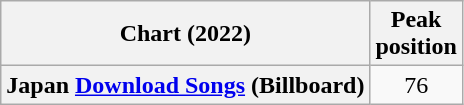<table class="wikitable sortable plainrowheaders" style="text-align:center">
<tr>
<th scope="col">Chart (2022)</th>
<th scope="col">Peak<br>position</th>
</tr>
<tr>
<th scope="row">Japan <a href='#'>Download Songs</a> (Billboard)</th>
<td>76</td>
</tr>
</table>
